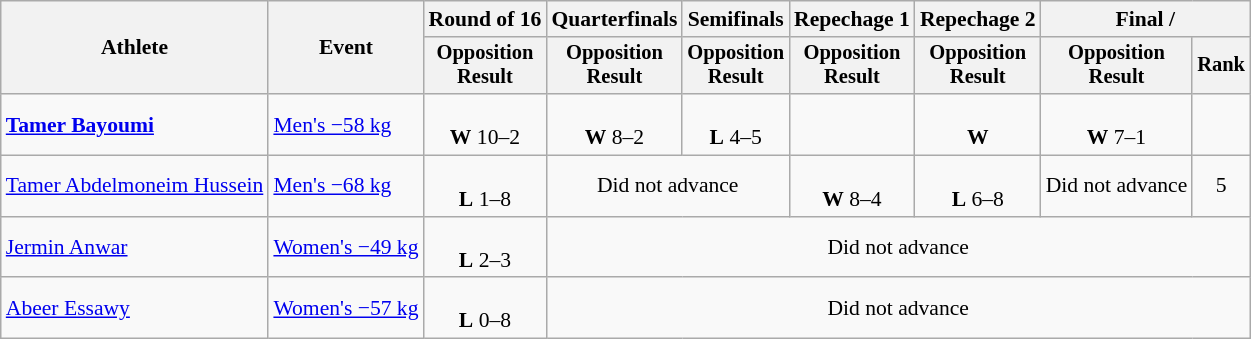<table class="wikitable" style="font-size:90%;">
<tr>
<th rowspan=2>Athlete</th>
<th rowspan=2>Event</th>
<th>Round of 16</th>
<th>Quarterfinals</th>
<th>Semifinals</th>
<th>Repechage 1</th>
<th>Repechage 2</th>
<th colspan=2>Final / </th>
</tr>
<tr style="font-size:95%">
<th>Opposition<br>Result</th>
<th>Opposition<br>Result</th>
<th>Opposition<br>Result</th>
<th>Opposition<br>Result</th>
<th>Opposition<br>Result</th>
<th>Opposition<br>Result</th>
<th>Rank</th>
</tr>
<tr align=center>
<td align=left><strong><a href='#'>Tamer Bayoumi</a></strong></td>
<td align=left><a href='#'>Men's −58 kg</a></td>
<td><br><strong>W</strong> 10–2</td>
<td><br><strong>W</strong> 8–2</td>
<td><br><strong>L</strong> 4–5</td>
<td></td>
<td><br><strong>W</strong> </td>
<td><br><strong>W</strong> 7–1</td>
<td></td>
</tr>
<tr align=center>
<td align=left><a href='#'>Tamer Abdelmoneim Hussein</a></td>
<td align=left><a href='#'>Men's −68 kg</a></td>
<td><br><strong>L</strong> 1–8</td>
<td colspan=2>Did not advance</td>
<td><br><strong>W</strong> 8–4</td>
<td><br><strong>L</strong> 6–8</td>
<td>Did not advance</td>
<td>5</td>
</tr>
<tr align=center>
<td align=left><a href='#'>Jermin Anwar</a></td>
<td align=left><a href='#'>Women's −49 kg</a></td>
<td><br><strong>L</strong> 2–3</td>
<td colspan=6>Did not advance</td>
</tr>
<tr align=center>
<td align=left><a href='#'>Abeer Essawy</a></td>
<td align=left><a href='#'>Women's −57 kg</a></td>
<td><br><strong>L</strong> 0–8</td>
<td colspan=6>Did not advance</td>
</tr>
</table>
